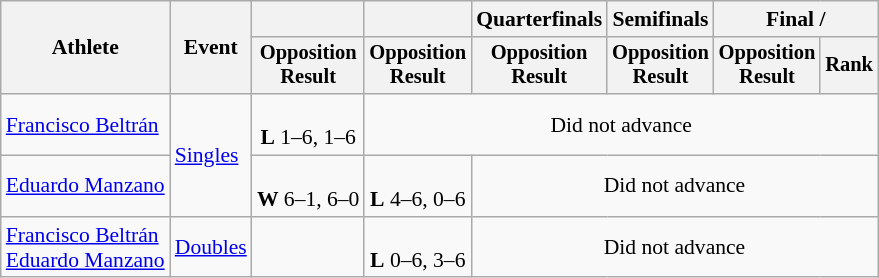<table class="wikitable" style="font-size:90%;">
<tr>
<th rowspan=2>Athlete</th>
<th rowspan=2>Event</th>
<th></th>
<th></th>
<th>Quarterfinals</th>
<th>Semifinals</th>
<th colspan=2>Final / </th>
</tr>
<tr style="font-size:95%">
<th>Opposition<br>Result</th>
<th>Opposition<br>Result</th>
<th>Opposition<br>Result</th>
<th>Opposition<br>Result</th>
<th>Opposition<br>Result</th>
<th>Rank</th>
</tr>
<tr align=center>
<td align=left><a href='#'>Francisco Beltrán</a></td>
<td rowspan=2 align=left><a href='#'>Singles</a></td>
<td><br><strong>L</strong> 1–6, 1–6</td>
<td colspan=5>Did not advance</td>
</tr>
<tr align=center>
<td align=left><a href='#'>Eduardo Manzano</a></td>
<td><br><strong>W</strong> 6–1, 6–0</td>
<td><br><strong>L</strong> 4–6, 0–6</td>
<td colspan=4>Did not advance</td>
</tr>
<tr align=center>
<td align=left><a href='#'>Francisco Beltrán</a><br><a href='#'>Eduardo Manzano</a></td>
<td align=left><a href='#'>Doubles</a></td>
<td></td>
<td><br><strong>L</strong> 0–6, 3–6</td>
<td colspan=4>Did not advance</td>
</tr>
</table>
